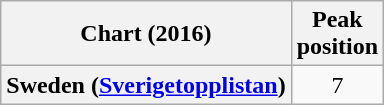<table class="wikitable sortable plainrowheaders" style="text-align:center">
<tr>
<th>Chart (2016)</th>
<th>Peak<br>position</th>
</tr>
<tr>
<th scope="row">Sweden (<a href='#'>Sverigetopplistan</a>)</th>
<td>7</td>
</tr>
</table>
